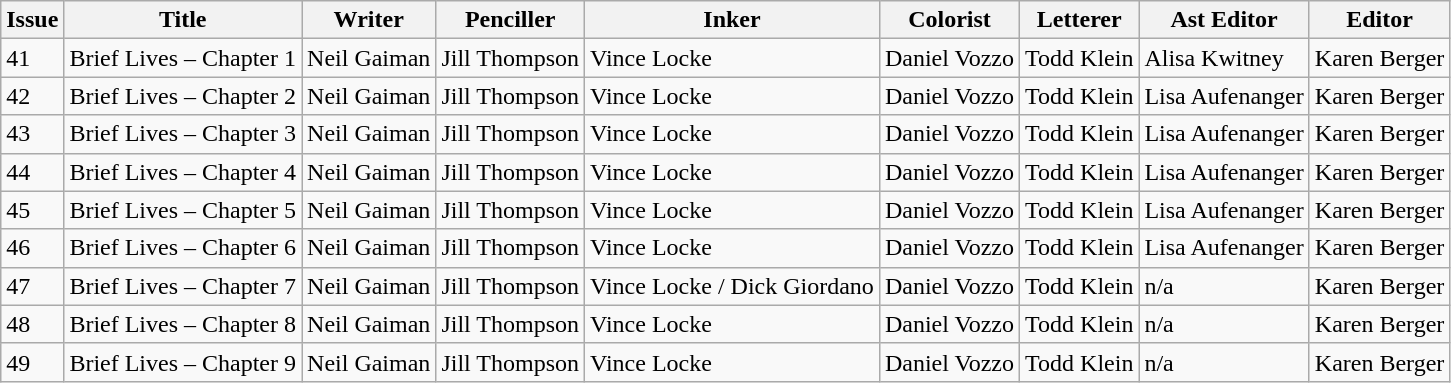<table class="wikitable">
<tr>
<th>Issue</th>
<th>Title</th>
<th>Writer</th>
<th>Penciller</th>
<th>Inker</th>
<th>Colorist</th>
<th>Letterer</th>
<th>Ast Editor</th>
<th>Editor</th>
</tr>
<tr>
<td>41</td>
<td>Brief Lives – Chapter 1</td>
<td>Neil Gaiman</td>
<td>Jill Thompson</td>
<td>Vince Locke</td>
<td>Daniel Vozzo</td>
<td>Todd Klein</td>
<td>Alisa Kwitney</td>
<td>Karen Berger</td>
</tr>
<tr>
<td>42</td>
<td>Brief Lives – Chapter 2</td>
<td>Neil Gaiman</td>
<td>Jill Thompson</td>
<td>Vince Locke</td>
<td>Daniel Vozzo</td>
<td>Todd Klein</td>
<td>Lisa Aufenanger</td>
<td>Karen Berger</td>
</tr>
<tr>
<td>43</td>
<td>Brief Lives – Chapter 3</td>
<td>Neil Gaiman</td>
<td>Jill Thompson</td>
<td>Vince Locke</td>
<td>Daniel Vozzo</td>
<td>Todd Klein</td>
<td>Lisa Aufenanger</td>
<td>Karen Berger</td>
</tr>
<tr>
<td>44</td>
<td>Brief Lives – Chapter 4</td>
<td>Neil Gaiman</td>
<td>Jill Thompson</td>
<td>Vince Locke</td>
<td>Daniel Vozzo</td>
<td>Todd Klein</td>
<td>Lisa Aufenanger</td>
<td>Karen Berger</td>
</tr>
<tr>
<td>45</td>
<td>Brief Lives – Chapter 5</td>
<td>Neil Gaiman</td>
<td>Jill Thompson</td>
<td>Vince Locke</td>
<td>Daniel Vozzo</td>
<td>Todd Klein</td>
<td>Lisa Aufenanger</td>
<td>Karen Berger</td>
</tr>
<tr>
<td>46</td>
<td>Brief Lives – Chapter 6</td>
<td>Neil Gaiman</td>
<td>Jill Thompson</td>
<td>Vince Locke</td>
<td>Daniel Vozzo</td>
<td>Todd Klein</td>
<td>Lisa Aufenanger</td>
<td>Karen Berger</td>
</tr>
<tr>
<td>47</td>
<td>Brief Lives – Chapter 7</td>
<td>Neil Gaiman</td>
<td>Jill Thompson</td>
<td>Vince Locke / Dick Giordano</td>
<td>Daniel Vozzo</td>
<td>Todd Klein</td>
<td>n/a</td>
<td>Karen Berger</td>
</tr>
<tr>
<td>48</td>
<td>Brief Lives – Chapter 8</td>
<td>Neil Gaiman</td>
<td>Jill Thompson</td>
<td>Vince Locke</td>
<td>Daniel Vozzo</td>
<td>Todd Klein</td>
<td>n/a</td>
<td>Karen Berger</td>
</tr>
<tr>
<td>49</td>
<td>Brief Lives – Chapter 9</td>
<td>Neil Gaiman</td>
<td>Jill Thompson</td>
<td>Vince Locke</td>
<td>Daniel Vozzo</td>
<td>Todd Klein</td>
<td>n/a</td>
<td>Karen Berger</td>
</tr>
</table>
